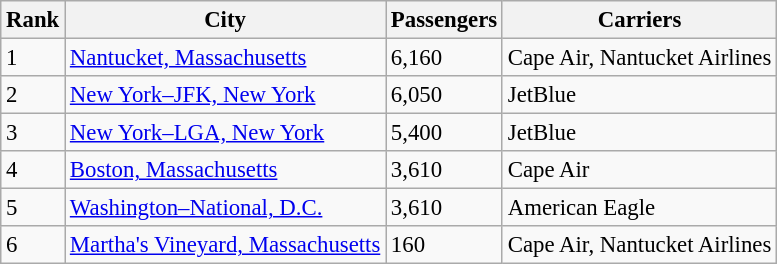<table class="wikitable" style="font-size: 95%" width= align=>
<tr>
<th>Rank</th>
<th>City</th>
<th>Passengers</th>
<th>Carriers</th>
</tr>
<tr>
<td>1</td>
<td><a href='#'>Nantucket, Massachusetts</a></td>
<td>6,160</td>
<td>Cape Air, Nantucket Airlines</td>
</tr>
<tr>
<td>2</td>
<td><a href='#'>New York–JFK, New York</a></td>
<td>6,050</td>
<td>JetBlue</td>
</tr>
<tr>
<td>3</td>
<td><a href='#'>New York–LGA, New York</a></td>
<td>5,400</td>
<td>JetBlue</td>
</tr>
<tr>
<td>4</td>
<td><a href='#'>Boston, Massachusetts</a></td>
<td>3,610</td>
<td>Cape Air</td>
</tr>
<tr>
<td>5</td>
<td><a href='#'>Washington–National, D.C.</a></td>
<td>3,610</td>
<td>American Eagle</td>
</tr>
<tr>
<td>6</td>
<td><a href='#'>Martha's Vineyard, Massachusetts</a></td>
<td>160</td>
<td>Cape Air, Nantucket Airlines</td>
</tr>
</table>
